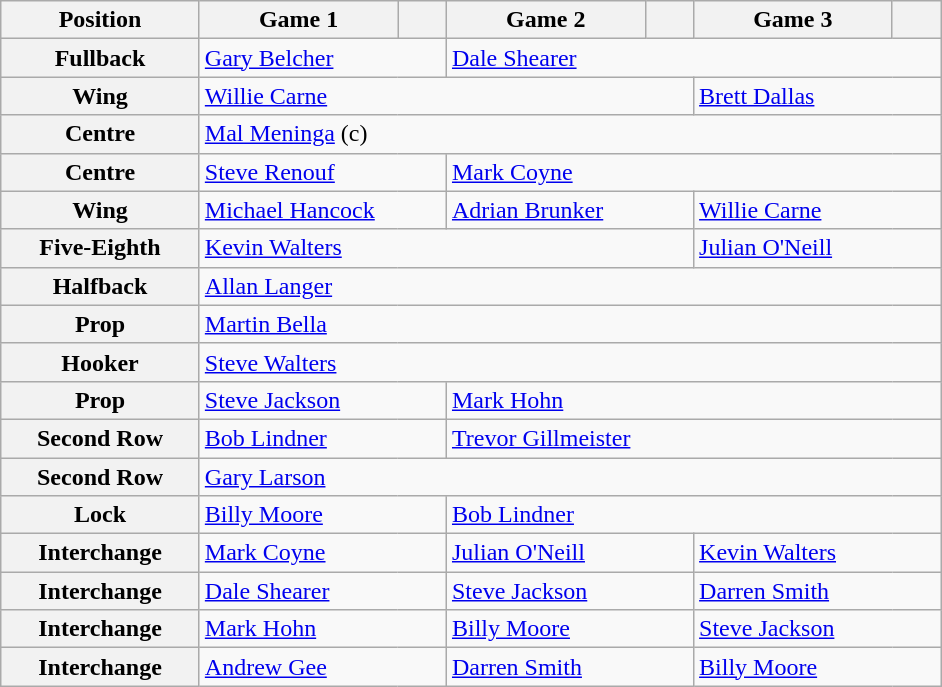<table class="wikitable">
<tr>
<th style="width:125px;">Position</th>
<th style="width:125px;">Game 1</th>
<th style="width:25px;"></th>
<th style="width:125px;">Game 2</th>
<th style="width:25px;"></th>
<th style="width:125px;">Game 3</th>
<th style="width:25px;"></th>
</tr>
<tr>
<th>Fullback</th>
<td colspan="2"> <a href='#'>Gary Belcher</a></td>
<td colspan="4"> <a href='#'>Dale Shearer</a></td>
</tr>
<tr>
<th>Wing</th>
<td colspan="4"> <a href='#'>Willie Carne</a></td>
<td colspan="2"> <a href='#'>Brett Dallas</a></td>
</tr>
<tr>
<th>Centre</th>
<td colspan="6"> <a href='#'>Mal Meninga</a> (c)</td>
</tr>
<tr>
<th>Centre</th>
<td colspan="2"> <a href='#'>Steve Renouf</a></td>
<td colspan="4"> <a href='#'>Mark Coyne</a></td>
</tr>
<tr>
<th>Wing</th>
<td colspan="2"> <a href='#'>Michael Hancock</a></td>
<td colspan="2"> <a href='#'>Adrian Brunker</a></td>
<td colspan="2"> <a href='#'>Willie Carne</a></td>
</tr>
<tr>
<th>Five-Eighth</th>
<td colspan="4"> <a href='#'>Kevin Walters</a></td>
<td colspan="2"> <a href='#'>Julian O'Neill</a></td>
</tr>
<tr>
<th>Halfback</th>
<td colspan="6"> <a href='#'>Allan Langer</a></td>
</tr>
<tr>
<th>Prop</th>
<td colspan="6"> <a href='#'>Martin Bella</a></td>
</tr>
<tr>
<th>Hooker</th>
<td colspan="6"> <a href='#'>Steve Walters</a></td>
</tr>
<tr>
<th>Prop</th>
<td colspan="2"> <a href='#'>Steve Jackson</a></td>
<td colspan="4"> <a href='#'>Mark Hohn</a></td>
</tr>
<tr>
<th>Second Row</th>
<td colspan="2"> <a href='#'>Bob Lindner</a></td>
<td colspan="4"> <a href='#'>Trevor Gillmeister</a></td>
</tr>
<tr>
<th>Second Row</th>
<td colspan="6"> <a href='#'>Gary Larson</a></td>
</tr>
<tr>
<th>Lock</th>
<td colspan="2"> <a href='#'>Billy Moore</a></td>
<td colspan="4"> <a href='#'>Bob Lindner</a></td>
</tr>
<tr>
<th>Interchange</th>
<td colspan="2"> <a href='#'>Mark Coyne</a></td>
<td colspan="2"> <a href='#'>Julian O'Neill</a></td>
<td colspan="2"> <a href='#'>Kevin Walters</a></td>
</tr>
<tr>
<th>Interchange</th>
<td colspan="2"> <a href='#'>Dale Shearer</a></td>
<td colspan="2"> <a href='#'>Steve Jackson</a></td>
<td colspan="2"> <a href='#'>Darren Smith</a></td>
</tr>
<tr>
<th>Interchange</th>
<td colspan="2"> <a href='#'>Mark Hohn</a></td>
<td colspan="2"> <a href='#'>Billy Moore</a></td>
<td colspan="2"> <a href='#'>Steve Jackson</a></td>
</tr>
<tr>
<th>Interchange</th>
<td colspan="2"> <a href='#'>Andrew Gee</a></td>
<td colspan="2"> <a href='#'>Darren Smith</a></td>
<td colspan="2"> <a href='#'>Billy Moore</a></td>
</tr>
</table>
